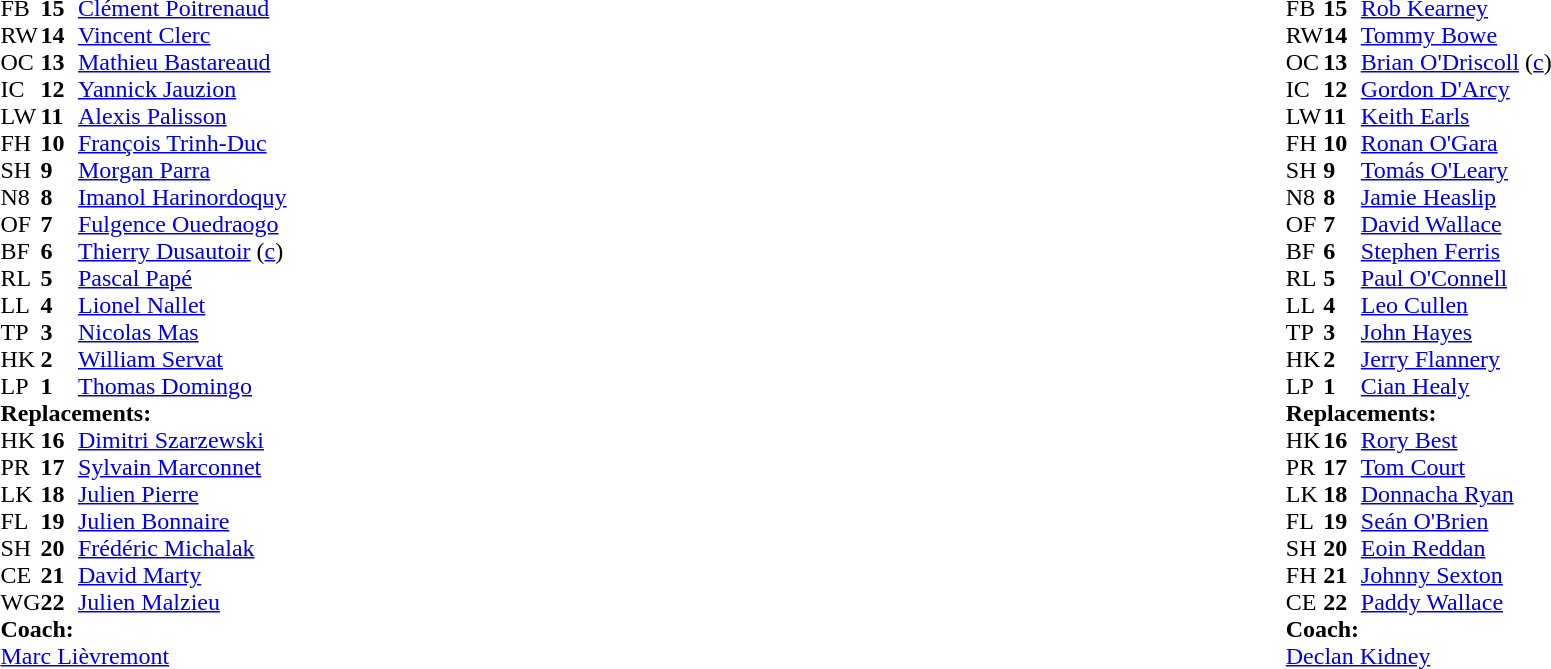<table width="100%">
<tr>
<td valign="top" width="50%"><br><table cellspacing="0" cellpadding="0">
<tr>
<th width="25"></th>
<th width="25"></th>
</tr>
<tr>
<td>FB</td>
<td><strong>15</strong></td>
<td><a href='#'>Clément Poitrenaud</a></td>
</tr>
<tr>
<td>RW</td>
<td><strong>14</strong></td>
<td><a href='#'>Vincent Clerc</a></td>
<td></td>
<td></td>
</tr>
<tr>
<td>OC</td>
<td><strong>13</strong></td>
<td><a href='#'>Mathieu Bastareaud</a></td>
</tr>
<tr>
<td>IC</td>
<td><strong>12</strong></td>
<td><a href='#'>Yannick Jauzion</a></td>
<td></td>
<td></td>
</tr>
<tr>
<td>LW</td>
<td><strong>11</strong></td>
<td><a href='#'>Alexis Palisson</a></td>
<td></td>
<td></td>
</tr>
<tr>
<td>FH</td>
<td><strong>10</strong></td>
<td><a href='#'>François Trinh-Duc</a></td>
</tr>
<tr>
<td>SH</td>
<td><strong>9</strong></td>
<td><a href='#'>Morgan Parra</a></td>
</tr>
<tr>
<td>N8</td>
<td><strong>8</strong></td>
<td><a href='#'>Imanol Harinordoquy</a></td>
<td></td>
<td></td>
</tr>
<tr>
<td>OF</td>
<td><strong>7</strong></td>
<td><a href='#'>Fulgence Ouedraogo</a></td>
</tr>
<tr>
<td>BF</td>
<td><strong>6</strong></td>
<td><a href='#'>Thierry Dusautoir</a> (<a href='#'>c</a>)</td>
</tr>
<tr>
<td>RL</td>
<td><strong>5</strong></td>
<td><a href='#'>Pascal Papé</a></td>
<td></td>
<td></td>
</tr>
<tr>
<td>LL</td>
<td><strong>4</strong></td>
<td><a href='#'>Lionel Nallet</a></td>
</tr>
<tr>
<td>TP</td>
<td><strong>3</strong></td>
<td><a href='#'>Nicolas Mas</a></td>
<td></td>
<td></td>
</tr>
<tr>
<td>HK</td>
<td><strong>2</strong></td>
<td><a href='#'>William Servat</a></td>
<td></td>
<td></td>
</tr>
<tr>
<td>LP</td>
<td><strong>1</strong></td>
<td><a href='#'>Thomas Domingo</a></td>
</tr>
<tr>
<td colspan="3"><strong>Replacements:</strong></td>
</tr>
<tr>
<td>HK</td>
<td><strong>16</strong></td>
<td><a href='#'>Dimitri Szarzewski</a></td>
<td></td>
<td></td>
</tr>
<tr>
<td>PR</td>
<td><strong>17</strong></td>
<td><a href='#'>Sylvain Marconnet</a></td>
<td></td>
<td></td>
</tr>
<tr>
<td>LK</td>
<td><strong>18</strong></td>
<td><a href='#'>Julien Pierre</a></td>
<td></td>
<td></td>
</tr>
<tr>
<td>FL</td>
<td><strong>19</strong></td>
<td><a href='#'>Julien Bonnaire</a></td>
<td></td>
<td></td>
</tr>
<tr>
<td>SH</td>
<td><strong>20</strong></td>
<td><a href='#'>Frédéric Michalak</a></td>
<td></td>
<td></td>
</tr>
<tr>
<td>CE</td>
<td><strong>21</strong></td>
<td><a href='#'>David Marty</a></td>
<td></td>
<td></td>
</tr>
<tr>
<td>WG</td>
<td><strong>22</strong></td>
<td><a href='#'>Julien Malzieu</a></td>
<td></td>
<td></td>
</tr>
<tr>
<td colspan="3"><strong>Coach:</strong></td>
</tr>
<tr>
<td colspan="3"><a href='#'>Marc Lièvremont</a></td>
</tr>
</table>
</td>
<td style="vertical-align:top"></td>
<td style="vertical-align:top" width="50%"><br><table cellspacing="0" cellpadding="0" align="center">
<tr>
<th width="25"></th>
<th width="25"></th>
</tr>
<tr>
<td>FB</td>
<td><strong>15</strong></td>
<td><a href='#'>Rob Kearney</a></td>
<td></td>
<td></td>
</tr>
<tr>
<td>RW</td>
<td><strong>14</strong></td>
<td><a href='#'>Tommy Bowe</a></td>
</tr>
<tr>
<td>OC</td>
<td><strong>13</strong></td>
<td><a href='#'>Brian O'Driscoll</a> (<a href='#'>c</a>)</td>
</tr>
<tr>
<td>IC</td>
<td><strong>12</strong></td>
<td><a href='#'>Gordon D'Arcy</a></td>
</tr>
<tr>
<td>LW</td>
<td><strong>11</strong></td>
<td><a href='#'>Keith Earls</a></td>
</tr>
<tr>
<td>FH</td>
<td><strong>10</strong></td>
<td><a href='#'>Ronan O'Gara</a></td>
<td></td>
<td></td>
</tr>
<tr>
<td>SH</td>
<td><strong>9</strong></td>
<td><a href='#'>Tomás O'Leary</a></td>
<td></td>
<td></td>
</tr>
<tr>
<td>N8</td>
<td><strong>8</strong></td>
<td><a href='#'>Jamie Heaslip</a></td>
</tr>
<tr>
<td>OF</td>
<td><strong>7</strong></td>
<td><a href='#'>David Wallace</a></td>
</tr>
<tr>
<td>BF</td>
<td><strong>6</strong></td>
<td><a href='#'>Stephen Ferris</a></td>
</tr>
<tr>
<td>RL</td>
<td><strong>5</strong></td>
<td><a href='#'>Paul O'Connell</a></td>
</tr>
<tr>
<td>LL</td>
<td><strong>4</strong></td>
<td><a href='#'>Leo Cullen</a></td>
<td></td>
<td></td>
</tr>
<tr>
<td>TP</td>
<td><strong>3</strong></td>
<td><a href='#'>John Hayes</a></td>
<td></td>
<td></td>
</tr>
<tr>
<td>HK</td>
<td><strong>2</strong></td>
<td><a href='#'>Jerry Flannery</a></td>
<td></td>
<td></td>
</tr>
<tr>
<td>LP</td>
<td><strong>1</strong></td>
<td><a href='#'>Cian Healy</a></td>
<td></td>
</tr>
<tr>
<td colspan="3"><strong>Replacements:</strong></td>
</tr>
<tr>
<td>HK</td>
<td><strong>16</strong></td>
<td><a href='#'>Rory Best</a></td>
<td></td>
<td></td>
</tr>
<tr>
<td>PR</td>
<td><strong>17</strong></td>
<td><a href='#'>Tom Court</a></td>
<td></td>
<td></td>
</tr>
<tr>
<td>LK</td>
<td><strong>18</strong></td>
<td><a href='#'>Donnacha Ryan</a></td>
<td></td>
<td></td>
</tr>
<tr>
<td>FL</td>
<td><strong>19</strong></td>
<td><a href='#'>Seán O'Brien</a></td>
</tr>
<tr>
<td>SH</td>
<td><strong>20</strong></td>
<td><a href='#'>Eoin Reddan</a></td>
<td></td>
<td></td>
</tr>
<tr>
<td>FH</td>
<td><strong>21</strong></td>
<td><a href='#'>Johnny Sexton</a></td>
<td></td>
<td></td>
</tr>
<tr>
<td>CE</td>
<td><strong>22</strong></td>
<td><a href='#'>Paddy Wallace</a></td>
<td></td>
<td></td>
</tr>
<tr>
<td colspan="3"><strong>Coach:</strong></td>
</tr>
<tr>
<td colspan="3"><a href='#'>Declan Kidney</a></td>
</tr>
</table>
</td>
</tr>
</table>
